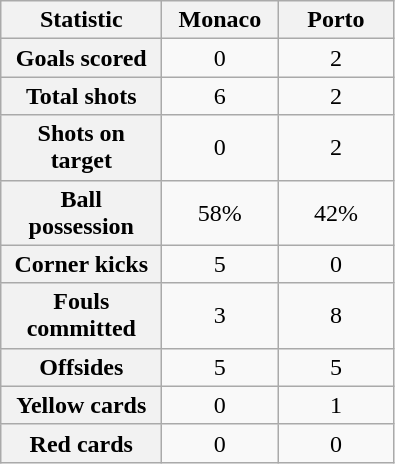<table class="wikitable plainrowheaders" style="text-align:center">
<tr>
<th scope="col" style="width:100px">Statistic</th>
<th scope="col" style="width:70px">Monaco</th>
<th scope="col" style="width:70px">Porto</th>
</tr>
<tr>
<th scope=row>Goals scored</th>
<td>0</td>
<td>2</td>
</tr>
<tr>
<th scope=row>Total shots</th>
<td>6</td>
<td>2</td>
</tr>
<tr>
<th scope=row>Shots on target</th>
<td>0</td>
<td>2</td>
</tr>
<tr>
<th scope=row>Ball possession</th>
<td>58%</td>
<td>42%</td>
</tr>
<tr>
<th scope=row>Corner kicks</th>
<td>5</td>
<td>0</td>
</tr>
<tr>
<th scope=row>Fouls committed</th>
<td>3</td>
<td>8</td>
</tr>
<tr>
<th scope=row>Offsides</th>
<td>5</td>
<td>5</td>
</tr>
<tr>
<th scope=row>Yellow cards</th>
<td>0</td>
<td>1</td>
</tr>
<tr>
<th scope=row>Red cards</th>
<td>0</td>
<td>0</td>
</tr>
</table>
